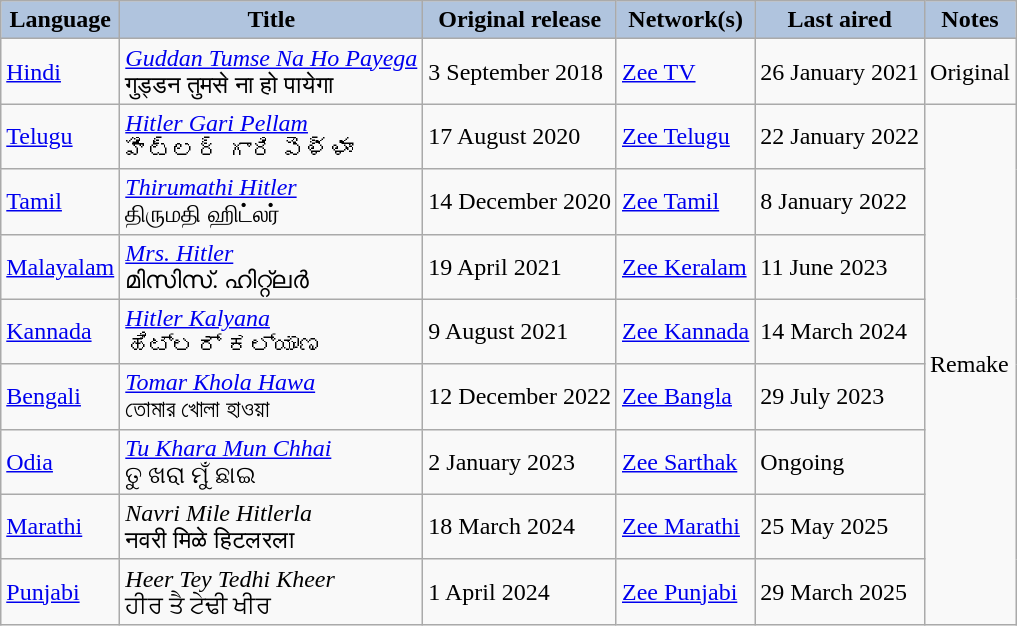<table class="wikitable" style="text-align:left;">
<tr>
<th style="background:LightSteelBlue;">Language</th>
<th style="background:LightSteelBlue;">Title</th>
<th style="background:LightSteelBlue;">Original release</th>
<th style="background:LightSteelBlue;">Network(s)</th>
<th style="background:LightSteelBlue;">Last aired</th>
<th style="background:LightSteelBlue;">Notes</th>
</tr>
<tr>
<td><a href='#'>Hindi</a></td>
<td><em><a href='#'>Guddan Tumse Na Ho Payega</a></em> <br> गुड्डन तुमसे ना हो पायेगा</td>
<td>3 September 2018</td>
<td><a href='#'>Zee TV</a></td>
<td>26 January 2021</td>
<td>Original</td>
</tr>
<tr>
<td><a href='#'>Telugu</a></td>
<td><em><a href='#'>Hitler Gari Pellam</a></em> <br> హిట్లర్ గారి పెళ్ళాం</td>
<td>17 August 2020</td>
<td><a href='#'>Zee Telugu</a></td>
<td>22 January 2022</td>
<td rowspan="8">Remake</td>
</tr>
<tr>
<td><a href='#'>Tamil</a></td>
<td><em><a href='#'>Thirumathi Hitler</a></em> <br> திருமதி ஹிட்லர்</td>
<td>14 December 2020</td>
<td><a href='#'>Zee Tamil</a></td>
<td>8 January 2022</td>
</tr>
<tr>
<td><a href='#'>Malayalam</a></td>
<td><em><a href='#'>Mrs. Hitler</a></em> <br> മിസിസ്. ഹിറ്റ്ലർ</td>
<td>19 April 2021</td>
<td><a href='#'>Zee Keralam</a></td>
<td>11 June 2023</td>
</tr>
<tr>
<td><a href='#'>Kannada</a></td>
<td><em><a href='#'>Hitler Kalyana</a></em> <br> ಹಿಟ್ಲರ್ ಕಲ್ಯಾಣ</td>
<td>9 August 2021</td>
<td><a href='#'>Zee Kannada</a></td>
<td>14 March 2024</td>
</tr>
<tr>
<td><a href='#'>Bengali</a></td>
<td><em><a href='#'>Tomar Khola Hawa</a></em> <br> তোমার খোলা হাওয়া</td>
<td>12 December 2022</td>
<td><a href='#'>Zee Bangla</a></td>
<td>29 July 2023</td>
</tr>
<tr>
<td><a href='#'>Odia</a></td>
<td><em><a href='#'>Tu Khara Mun Chhai</a></em> <br> ତୁ ଖରା ମୁଁ ଛାଇ</td>
<td>2 January 2023</td>
<td><a href='#'>Zee Sarthak</a></td>
<td>Ongoing</td>
</tr>
<tr>
<td><a href='#'>Marathi</a></td>
<td><em>Navri Mile Hitlerla</em> <br> नवरी मिळे हिटलरला</td>
<td>18 March 2024</td>
<td><a href='#'>Zee Marathi</a></td>
<td>25 May 2025</td>
</tr>
<tr>
<td><a href='#'>Punjabi</a></td>
<td><em>Heer Tey Tedhi Kheer</em> <br> ਹੀਰ ਤੈ ਟੇਢੀ ਖੀਰ</td>
<td>1 April 2024</td>
<td><a href='#'>Zee Punjabi</a></td>
<td>29 March 2025</td>
</tr>
</table>
